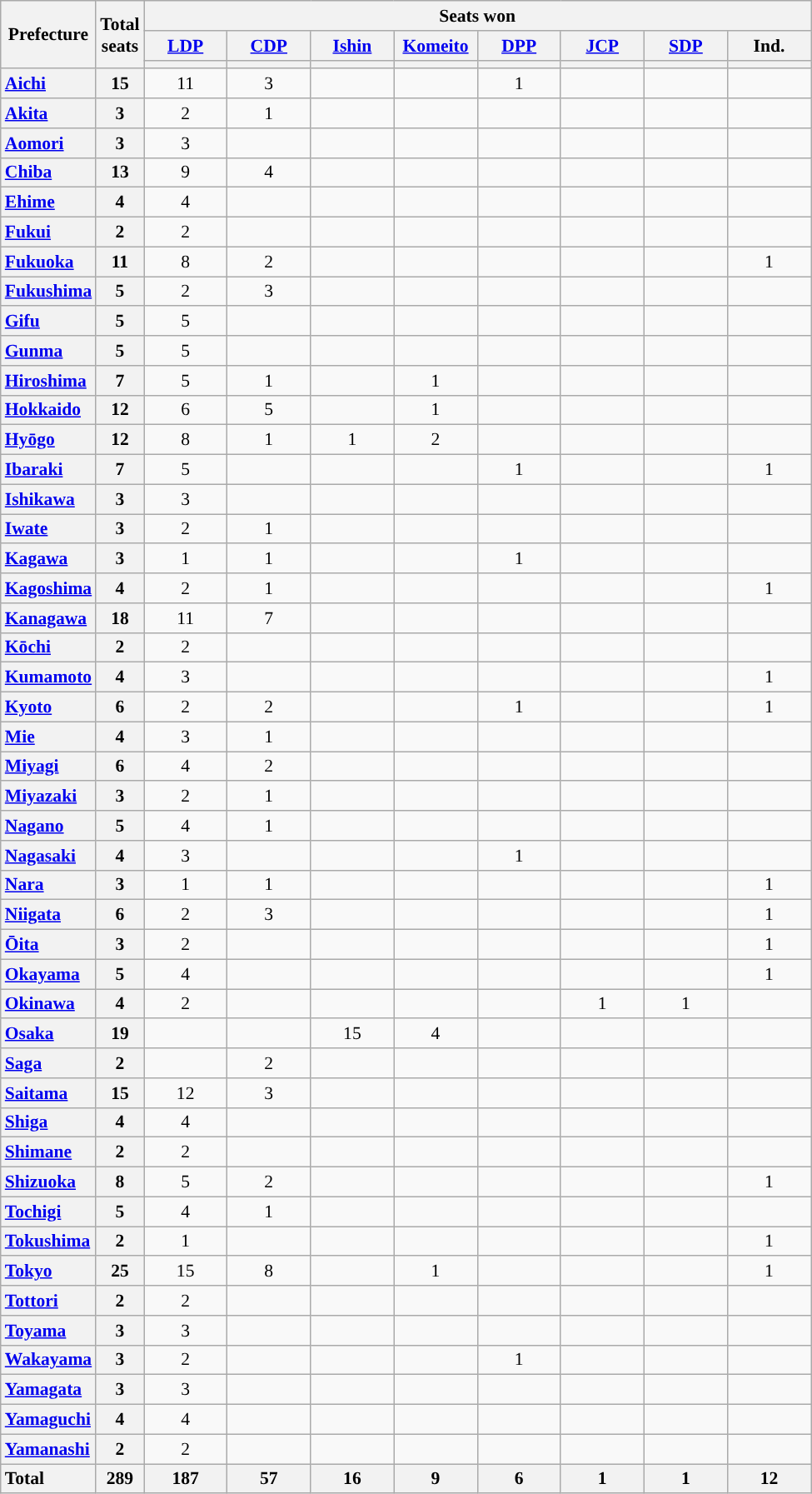<table class="wikitable" style="text-align:center; font-size: 0.9em;">
<tr>
<th rowspan="3">Prefecture</th>
<th rowspan="3">Total<br>seats</th>
<th colspan="8">Seats won</th>
</tr>
<tr>
<th class="unsortable" style="width:60px;"><a href='#'>LDP</a></th>
<th class="unsortable" style="width:60px;"><a href='#'>CDP</a></th>
<th class="unsortable" style="width:60px;"><a href='#'>Ishin</a></th>
<th class="unsortable" style="width:60px;"><a href='#'>Komeito</a></th>
<th class="unsortable" style="width:60px;"><a href='#'>DPP</a></th>
<th class="unsortable" style="width:60px;"><a href='#'>JCP</a></th>
<th class="unsortable" style="width:60px;"><a href='#'>SDP</a></th>
<th class="unsortable" style="width:60px;">Ind.</th>
</tr>
<tr>
<th style="background:"></th>
<th style="background:"></th>
<th style="background:"></th>
<th style="background:"></th>
<th style="background:"></th>
<th style="background:"></th>
<th style="background:"></th>
<th style="background:"></th>
</tr>
<tr>
<th style="text-align: left;"><a href='#'>Aichi</a></th>
<th>15</th>
<td>11</td>
<td>3</td>
<td></td>
<td></td>
<td>1</td>
<td></td>
<td></td>
<td></td>
</tr>
<tr>
<th style="text-align: left;"><a href='#'>Akita</a></th>
<th>3</th>
<td>2</td>
<td>1</td>
<td></td>
<td></td>
<td></td>
<td></td>
<td></td>
<td></td>
</tr>
<tr>
<th style="text-align: left;"><a href='#'>Aomori</a></th>
<th>3</th>
<td>3</td>
<td></td>
<td></td>
<td></td>
<td></td>
<td></td>
<td></td>
<td></td>
</tr>
<tr>
<th style="text-align: left;"><a href='#'>Chiba</a></th>
<th>13</th>
<td>9</td>
<td>4</td>
<td></td>
<td></td>
<td></td>
<td></td>
<td></td>
<td></td>
</tr>
<tr>
<th style="text-align: left;"><a href='#'>Ehime</a></th>
<th>4</th>
<td>4</td>
<td></td>
<td></td>
<td></td>
<td></td>
<td></td>
<td></td>
<td></td>
</tr>
<tr>
<th style="text-align: left;"><a href='#'>Fukui</a></th>
<th>2</th>
<td>2</td>
<td></td>
<td></td>
<td></td>
<td></td>
<td></td>
<td></td>
<td></td>
</tr>
<tr>
<th style="text-align: left;"><a href='#'>Fukuoka</a></th>
<th>11</th>
<td>8</td>
<td>2</td>
<td></td>
<td></td>
<td></td>
<td></td>
<td></td>
<td>1</td>
</tr>
<tr>
<th style="text-align: left;"><a href='#'>Fukushima</a></th>
<th>5</th>
<td>2</td>
<td>3</td>
<td></td>
<td></td>
<td></td>
<td></td>
<td></td>
<td></td>
</tr>
<tr>
<th style="text-align: left;"><a href='#'>Gifu</a></th>
<th>5</th>
<td>5</td>
<td></td>
<td></td>
<td></td>
<td></td>
<td></td>
<td></td>
<td></td>
</tr>
<tr>
<th style="text-align: left;"><a href='#'>Gunma</a></th>
<th>5</th>
<td>5</td>
<td></td>
<td></td>
<td></td>
<td></td>
<td></td>
<td></td>
<td></td>
</tr>
<tr>
<th style="text-align: left;"><a href='#'>Hiroshima</a></th>
<th>7</th>
<td>5</td>
<td>1</td>
<td></td>
<td>1</td>
<td></td>
<td></td>
<td></td>
<td></td>
</tr>
<tr>
<th style="text-align: left;"><a href='#'>Hokkaido</a></th>
<th>12</th>
<td>6</td>
<td>5</td>
<td></td>
<td>1</td>
<td></td>
<td></td>
<td></td>
<td></td>
</tr>
<tr>
<th style="text-align: left;"><a href='#'>Hyōgo</a></th>
<th>12</th>
<td>8</td>
<td>1</td>
<td>1</td>
<td>2</td>
<td></td>
<td></td>
<td></td>
<td></td>
</tr>
<tr>
<th style="text-align: left;"><a href='#'>Ibaraki</a></th>
<th>7</th>
<td>5</td>
<td></td>
<td></td>
<td></td>
<td>1</td>
<td></td>
<td></td>
<td>1</td>
</tr>
<tr>
<th style="text-align: left;"><a href='#'>Ishikawa</a></th>
<th>3</th>
<td>3</td>
<td></td>
<td></td>
<td></td>
<td></td>
<td></td>
<td></td>
<td></td>
</tr>
<tr>
<th style="text-align: left;"><a href='#'>Iwate</a></th>
<th>3</th>
<td>2</td>
<td>1</td>
<td></td>
<td></td>
<td></td>
<td></td>
<td></td>
<td></td>
</tr>
<tr>
<th style="text-align: left;"><a href='#'>Kagawa</a></th>
<th>3</th>
<td>1</td>
<td>1</td>
<td></td>
<td></td>
<td>1</td>
<td></td>
<td></td>
<td></td>
</tr>
<tr>
<th style="text-align: left;"><a href='#'>Kagoshima</a></th>
<th>4</th>
<td>2</td>
<td>1</td>
<td></td>
<td></td>
<td></td>
<td></td>
<td></td>
<td>1</td>
</tr>
<tr>
<th style="text-align: left;"><a href='#'>Kanagawa</a></th>
<th>18</th>
<td>11</td>
<td>7</td>
<td></td>
<td></td>
<td></td>
<td></td>
<td></td>
<td></td>
</tr>
<tr>
<th style="text-align: left;"><a href='#'>Kōchi</a></th>
<th>2</th>
<td>2</td>
<td></td>
<td></td>
<td></td>
<td></td>
<td></td>
<td></td>
<td></td>
</tr>
<tr>
<th style="text-align: left;"><a href='#'>Kumamoto</a></th>
<th>4</th>
<td>3</td>
<td></td>
<td></td>
<td></td>
<td></td>
<td></td>
<td></td>
<td>1</td>
</tr>
<tr>
<th style="text-align: left;"><a href='#'>Kyoto</a></th>
<th>6</th>
<td>2</td>
<td>2</td>
<td></td>
<td></td>
<td>1</td>
<td></td>
<td></td>
<td>1</td>
</tr>
<tr>
<th style="text-align: left;"><a href='#'>Mie</a></th>
<th>4</th>
<td>3</td>
<td>1</td>
<td></td>
<td></td>
<td></td>
<td></td>
<td></td>
<td></td>
</tr>
<tr>
<th style="text-align: left;"><a href='#'>Miyagi</a></th>
<th>6</th>
<td>4</td>
<td>2</td>
<td></td>
<td></td>
<td></td>
<td></td>
<td></td>
<td></td>
</tr>
<tr>
<th style="text-align: left;"><a href='#'>Miyazaki</a></th>
<th>3</th>
<td>2</td>
<td>1</td>
<td></td>
<td></td>
<td></td>
<td></td>
<td></td>
<td></td>
</tr>
<tr>
<th style="text-align: left;"><a href='#'>Nagano</a></th>
<th>5</th>
<td>4</td>
<td>1</td>
<td></td>
<td></td>
<td></td>
<td></td>
<td></td>
<td></td>
</tr>
<tr>
<th style="text-align: left;"><a href='#'>Nagasaki</a></th>
<th>4</th>
<td>3</td>
<td></td>
<td></td>
<td></td>
<td>1</td>
<td></td>
<td></td>
<td></td>
</tr>
<tr>
<th style="text-align: left;"><a href='#'>Nara</a></th>
<th>3</th>
<td>1</td>
<td>1</td>
<td></td>
<td></td>
<td></td>
<td></td>
<td></td>
<td>1</td>
</tr>
<tr>
<th style="text-align: left;"><a href='#'>Niigata</a></th>
<th>6</th>
<td>2</td>
<td>3</td>
<td></td>
<td></td>
<td></td>
<td></td>
<td></td>
<td>1</td>
</tr>
<tr>
<th style="text-align: left;"><a href='#'>Ōita</a></th>
<th>3</th>
<td>2</td>
<td></td>
<td></td>
<td></td>
<td></td>
<td></td>
<td></td>
<td>1</td>
</tr>
<tr>
<th style="text-align: left;"><a href='#'>Okayama</a></th>
<th>5</th>
<td>4</td>
<td></td>
<td></td>
<td></td>
<td></td>
<td></td>
<td></td>
<td>1</td>
</tr>
<tr>
<th style="text-align: left;"><a href='#'>Okinawa</a></th>
<th>4</th>
<td>2</td>
<td></td>
<td></td>
<td></td>
<td></td>
<td>1</td>
<td>1</td>
<td></td>
</tr>
<tr>
<th style="text-align: left;"><a href='#'>Osaka</a></th>
<th>19</th>
<td></td>
<td></td>
<td>15</td>
<td>4</td>
<td></td>
<td></td>
<td></td>
<td></td>
</tr>
<tr>
<th style="text-align: left;"><a href='#'>Saga</a></th>
<th>2</th>
<td></td>
<td>2</td>
<td></td>
<td></td>
<td></td>
<td></td>
<td></td>
<td></td>
</tr>
<tr>
<th style="text-align: left;"><a href='#'>Saitama</a></th>
<th>15</th>
<td>12</td>
<td>3</td>
<td></td>
<td></td>
<td></td>
<td></td>
<td></td>
<td></td>
</tr>
<tr>
<th style="text-align: left;"><a href='#'>Shiga</a></th>
<th>4</th>
<td>4</td>
<td></td>
<td></td>
<td></td>
<td></td>
<td></td>
<td></td>
<td></td>
</tr>
<tr>
<th style="text-align: left;"><a href='#'>Shimane</a></th>
<th>2</th>
<td>2</td>
<td></td>
<td></td>
<td></td>
<td></td>
<td></td>
<td></td>
<td></td>
</tr>
<tr>
<th style="text-align: left;"><a href='#'>Shizuoka</a></th>
<th>8</th>
<td>5</td>
<td>2</td>
<td></td>
<td></td>
<td></td>
<td></td>
<td></td>
<td>1</td>
</tr>
<tr>
<th style="text-align: left;"><a href='#'>Tochigi</a></th>
<th>5</th>
<td>4</td>
<td>1</td>
<td></td>
<td></td>
<td></td>
<td></td>
<td></td>
<td></td>
</tr>
<tr>
<th style="text-align: left;"><a href='#'>Tokushima</a></th>
<th>2</th>
<td>1</td>
<td></td>
<td></td>
<td></td>
<td></td>
<td></td>
<td></td>
<td>1</td>
</tr>
<tr>
<th style="text-align: left;"><a href='#'>Tokyo</a></th>
<th>25</th>
<td>15</td>
<td>8</td>
<td></td>
<td>1</td>
<td></td>
<td></td>
<td></td>
<td>1</td>
</tr>
<tr>
<th style="text-align: left;"><a href='#'>Tottori</a></th>
<th>2</th>
<td>2</td>
<td></td>
<td></td>
<td></td>
<td></td>
<td></td>
<td></td>
<td></td>
</tr>
<tr>
<th style="text-align: left;"><a href='#'>Toyama</a></th>
<th>3</th>
<td>3</td>
<td></td>
<td></td>
<td></td>
<td></td>
<td></td>
<td></td>
<td></td>
</tr>
<tr>
<th style="text-align: left;"><a href='#'>Wakayama</a></th>
<th>3</th>
<td>2</td>
<td></td>
<td></td>
<td></td>
<td>1</td>
<td></td>
<td></td>
<td></td>
</tr>
<tr>
<th style="text-align: left;"><a href='#'>Yamagata</a></th>
<th>3</th>
<td>3</td>
<td></td>
<td></td>
<td></td>
<td></td>
<td></td>
<td></td>
<td></td>
</tr>
<tr>
<th style="text-align: left;"><a href='#'>Yamaguchi</a></th>
<th>4</th>
<td>4</td>
<td></td>
<td></td>
<td></td>
<td></td>
<td></td>
<td></td>
<td></td>
</tr>
<tr>
<th style="text-align: left;"><a href='#'>Yamanashi</a></th>
<th>2</th>
<td>2</td>
<td></td>
<td></td>
<td></td>
<td></td>
<td></td>
<td></td>
<td></td>
</tr>
<tr class="sortbottom">
<th style="text-align: left;">Total</th>
<th>289</th>
<th>187</th>
<th>57</th>
<th>16</th>
<th>9</th>
<th>6</th>
<th>1</th>
<th>1</th>
<th>12</th>
</tr>
</table>
